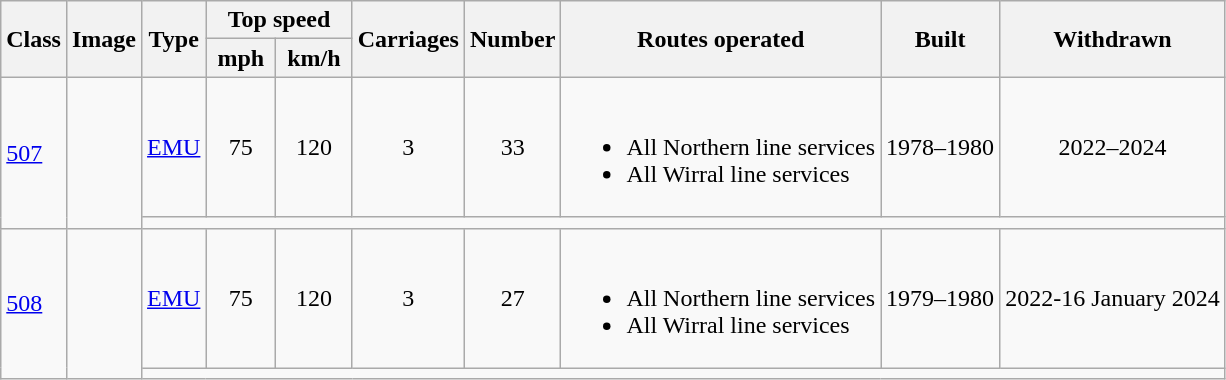<table class="wikitable">
<tr style="background:#f9f9f9;">
<th rowspan="2">Class</th>
<th rowspan="2">Image</th>
<th rowspan="2">Type</th>
<th colspan="2">Top speed</th>
<th rowspan="2">Carriages</th>
<th rowspan="2">Number</th>
<th rowspan="2">Routes operated</th>
<th rowspan="2">Built</th>
<th rowspan="2">Withdrawn</th>
</tr>
<tr style="background:#f9f9f9;">
<th> mph </th>
<th> km/h </th>
</tr>
<tr>
<td rowspan="2"><a href='#'>507</a></td>
<td rowspan="2" align="center"></td>
<td align="center"><a href='#'>EMU</a></td>
<td align="center">75</td>
<td align="center">120</td>
<td align="center">3</td>
<td align="center">33</td>
<td><br><ul><li>All Northern line services</li><li>All Wirral line services</li></ul></td>
<td align="center">1978–1980</td>
<td align="center">2022–2024</td>
</tr>
<tr>
<td colspan="8" align="center"></td>
</tr>
<tr>
<td rowspan="2"><a href='#'>508</a></td>
<td rowspan="2" align="center"></td>
<td align="center"><a href='#'>EMU</a></td>
<td align="center">75</td>
<td align="center">120</td>
<td align="center">3</td>
<td align="center">27</td>
<td><br><ul><li>All Northern line services</li><li>All Wirral line services</li></ul></td>
<td align="center">1979–1980</td>
<td align="center">2022-16 January 2024</td>
</tr>
<tr>
<td colspan="8" align="center"></td>
</tr>
</table>
